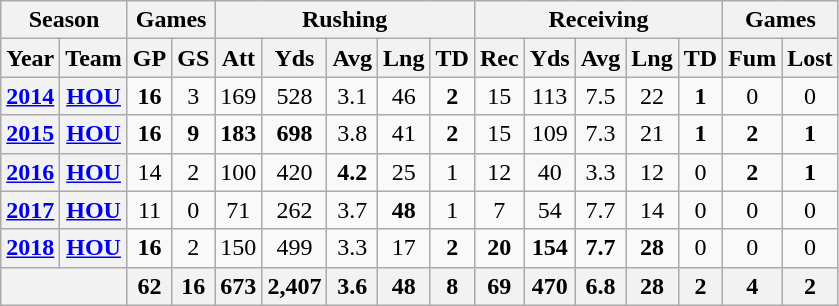<table class="wikitable" style="text-align:center;">
<tr>
<th colspan="2">Season</th>
<th colspan="2">Games</th>
<th colspan="5">Rushing</th>
<th colspan="5">Receiving</th>
<th colspan="2">Games</th>
</tr>
<tr>
<th>Year</th>
<th>Team</th>
<th>GP</th>
<th>GS</th>
<th>Att</th>
<th>Yds</th>
<th>Avg</th>
<th>Lng</th>
<th>TD</th>
<th>Rec</th>
<th>Yds</th>
<th>Avg</th>
<th>Lng</th>
<th>TD</th>
<th>Fum</th>
<th>Lost</th>
</tr>
<tr>
<th><a href='#'>2014</a></th>
<th><a href='#'>HOU</a></th>
<td><strong>16</strong></td>
<td>3</td>
<td>169</td>
<td>528</td>
<td>3.1</td>
<td>46</td>
<td><strong>2</strong></td>
<td>15</td>
<td>113</td>
<td>7.5</td>
<td>22</td>
<td><strong>1</strong></td>
<td>0</td>
<td>0</td>
</tr>
<tr>
<th><a href='#'>2015</a></th>
<th><a href='#'>HOU</a></th>
<td><strong>16</strong></td>
<td><strong>9</strong></td>
<td><strong>183</strong></td>
<td><strong>698</strong></td>
<td>3.8</td>
<td>41</td>
<td><strong>2</strong></td>
<td>15</td>
<td>109</td>
<td>7.3</td>
<td>21</td>
<td><strong>1</strong></td>
<td><strong>2</strong></td>
<td><strong>1</strong></td>
</tr>
<tr>
<th><a href='#'>2016</a></th>
<th><a href='#'>HOU</a></th>
<td>14</td>
<td>2</td>
<td>100</td>
<td>420</td>
<td><strong>4.2</strong></td>
<td>25</td>
<td>1</td>
<td>12</td>
<td>40</td>
<td>3.3</td>
<td>12</td>
<td>0</td>
<td><strong>2</strong></td>
<td><strong>1</strong></td>
</tr>
<tr>
<th><a href='#'>2017</a></th>
<th><a href='#'>HOU</a></th>
<td>11</td>
<td>0</td>
<td>71</td>
<td>262</td>
<td>3.7</td>
<td><strong>48</strong></td>
<td>1</td>
<td>7</td>
<td>54</td>
<td>7.7</td>
<td>14</td>
<td>0</td>
<td>0</td>
<td>0</td>
</tr>
<tr>
<th><a href='#'>2018</a></th>
<th><a href='#'>HOU</a></th>
<td><strong>16</strong></td>
<td>2</td>
<td>150</td>
<td>499</td>
<td>3.3</td>
<td>17</td>
<td><strong>2</strong></td>
<td><strong>20</strong></td>
<td><strong>154</strong></td>
<td><strong>7.7</strong></td>
<td><strong>28</strong></td>
<td>0</td>
<td>0</td>
<td>0</td>
</tr>
<tr style="background:#eee; font-weight:bold; color:black;">
<th colspan=2></th>
<th>62</th>
<th>16</th>
<th>673</th>
<th>2,407</th>
<th>3.6</th>
<th>48</th>
<th>8</th>
<th>69</th>
<th>470</th>
<th>6.8</th>
<th>28</th>
<th>2</th>
<th>4</th>
<th>2</th>
</tr>
</table>
